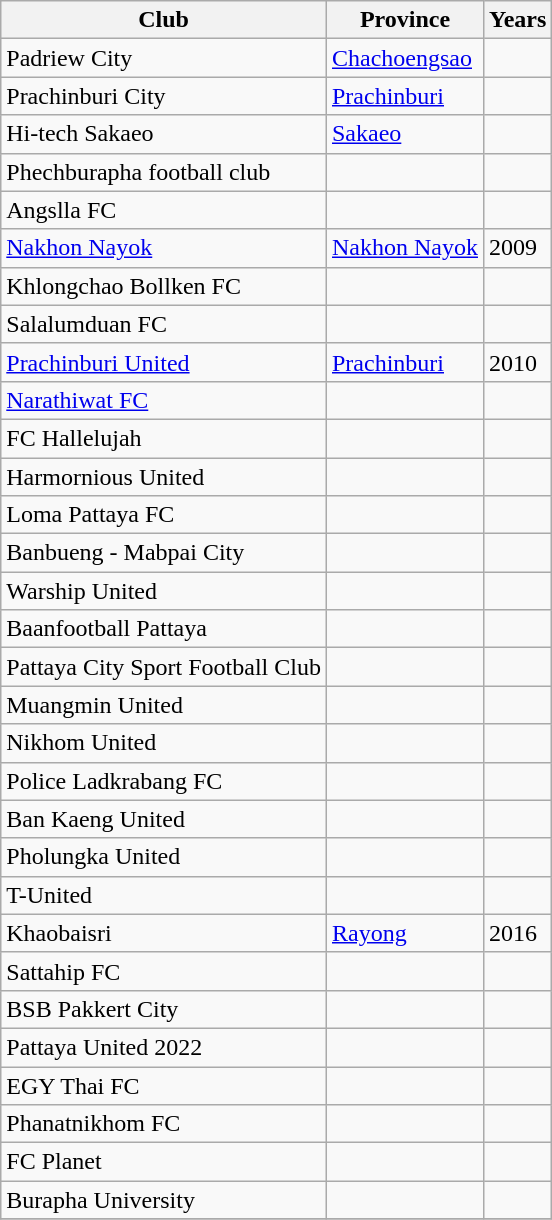<table class="wikitable">
<tr>
<th>Club</th>
<th>Province</th>
<th>Years</th>
</tr>
<tr>
<td>Padriew City</td>
<td><a href='#'>Chachoengsao</a></td>
<td></td>
</tr>
<tr>
<td>Prachinburi City</td>
<td><a href='#'>Prachinburi</a></td>
<td></td>
</tr>
<tr>
<td>Hi-tech Sakaeo</td>
<td><a href='#'>Sakaeo</a></td>
<td></td>
</tr>
<tr>
<td>Phechburapha football club</td>
<td></td>
<td></td>
</tr>
<tr>
<td>Angslla FC</td>
<td></td>
<td></td>
</tr>
<tr>
<td><a href='#'>Nakhon Nayok</a></td>
<td><a href='#'>Nakhon Nayok</a></td>
<td>2009</td>
</tr>
<tr>
<td>Khlongchao Bollken FC</td>
<td></td>
<td></td>
</tr>
<tr>
<td>Salalumduan FC</td>
<td></td>
<td></td>
</tr>
<tr>
<td><a href='#'>Prachinburi United</a></td>
<td><a href='#'>Prachinburi</a></td>
<td>2010</td>
</tr>
<tr>
<td><a href='#'>Narathiwat FC</a></td>
<td></td>
<td></td>
</tr>
<tr>
<td>FC Hallelujah</td>
<td></td>
<td></td>
</tr>
<tr>
<td>Harmornious United</td>
<td></td>
<td></td>
</tr>
<tr>
<td>Loma Pattaya FC</td>
<td></td>
<td></td>
</tr>
<tr>
<td>Banbueng - Mabpai City</td>
<td></td>
<td></td>
</tr>
<tr>
<td>Warship United</td>
<td></td>
<td></td>
</tr>
<tr>
<td>Baanfootball Pattaya</td>
<td></td>
<td></td>
</tr>
<tr>
<td>Pattaya City Sport Football Club</td>
<td></td>
<td></td>
</tr>
<tr>
<td>Muangmin United</td>
<td></td>
<td></td>
</tr>
<tr>
<td>Nikhom United</td>
<td></td>
<td></td>
</tr>
<tr>
<td>Police Ladkrabang FC</td>
<td></td>
<td></td>
</tr>
<tr>
<td>Ban Kaeng United</td>
<td></td>
<td></td>
</tr>
<tr>
<td>Pholungka United</td>
<td></td>
<td></td>
</tr>
<tr>
<td>T-United</td>
<td></td>
<td></td>
</tr>
<tr>
<td>Khaobaisri</td>
<td><a href='#'>Rayong</a></td>
<td>2016</td>
</tr>
<tr>
<td>Sattahip FC</td>
<td></td>
<td></td>
</tr>
<tr>
<td>BSB Pakkert City</td>
<td></td>
<td></td>
</tr>
<tr>
<td>Pattaya United 2022</td>
<td></td>
<td></td>
</tr>
<tr>
<td>EGY Thai FC</td>
<td></td>
<td></td>
</tr>
<tr>
<td>Phanatnikhom FC</td>
<td></td>
<td></td>
</tr>
<tr>
<td>FC Planet</td>
<td></td>
<td></td>
</tr>
<tr>
<td>Burapha University</td>
<td></td>
<td></td>
</tr>
<tr>
</tr>
</table>
